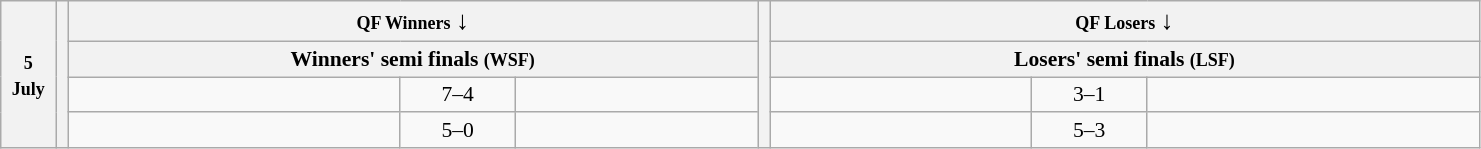<table class="wikitable" style="font-size: 90%;">
<tr>
<th rowspan="4" width=30><small>5<br>July</small></th>
<th rowspan="4" width=1></th>
<th colspan=3><small>QF Winners</small> <big>↓</big></th>
<th rowspan="4" width=1></th>
<th colspan=3><small>QF Losers</small> <big>↓</big></th>
</tr>
<tr>
<th colspan=3>Winners' semi finals <small>(WSF)</small></th>
<th colspan=3>Losers' semi finals <small>(LSF)</small></th>
</tr>
<tr>
<td align="right" width=215></td>
<td align="center" width=70>7–4</td>
<td width=155></td>
<td align="right" width=168></td>
<td align="center" width=70>3–1 </td>
<td width=215></td>
</tr>
<tr>
<td align="right"></td>
<td align="center">5–0</td>
<td></td>
<td width="80" align="right"></td>
<td align="center">5–3</td>
<td></td>
</tr>
</table>
